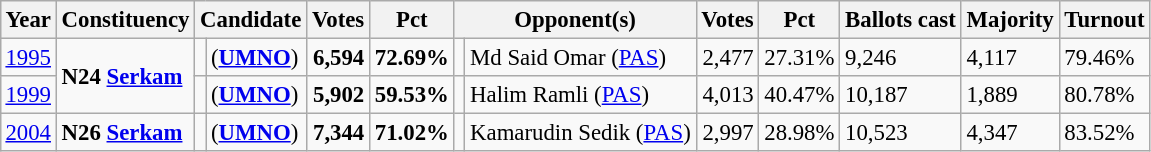<table class="wikitable" style="margin:0.5em ; font-size:95%">
<tr>
<th>Year</th>
<th>Constituency</th>
<th colspan=2>Candidate</th>
<th>Votes</th>
<th>Pct</th>
<th colspan=2>Opponent(s)</th>
<th>Votes</th>
<th>Pct</th>
<th>Ballots cast</th>
<th>Majority</th>
<th>Turnout</th>
</tr>
<tr>
<td><a href='#'>1995</a></td>
<td rowspan=2><strong>N24 <a href='#'>Serkam</a></strong></td>
<td></td>
<td> (<a href='#'><strong>UMNO</strong></a>)</td>
<td align="right"><strong>6,594</strong></td>
<td><strong>72.69%</strong></td>
<td></td>
<td>Md Said Omar (<a href='#'>PAS</a>)</td>
<td align="right">2,477</td>
<td>27.31%</td>
<td>9,246</td>
<td>4,117</td>
<td>79.46%</td>
</tr>
<tr>
<td><a href='#'>1999</a></td>
<td></td>
<td> (<a href='#'><strong>UMNO</strong></a>)</td>
<td align="right"><strong>5,902</strong></td>
<td><strong>59.53%</strong></td>
<td></td>
<td>Halim Ramli (<a href='#'>PAS</a>)</td>
<td align="right">4,013</td>
<td>40.47%</td>
<td>10,187</td>
<td>1,889</td>
<td>80.78%</td>
</tr>
<tr>
<td><a href='#'>2004</a></td>
<td><strong>N26 <a href='#'>Serkam</a></strong></td>
<td></td>
<td> (<a href='#'><strong>UMNO</strong></a>)</td>
<td align="right"><strong>7,344</strong></td>
<td><strong>71.02%</strong></td>
<td></td>
<td>Kamarudin Sedik (<a href='#'>PAS</a>)</td>
<td align="right">2,997</td>
<td>28.98%</td>
<td>10,523</td>
<td>4,347</td>
<td>83.52%</td>
</tr>
</table>
